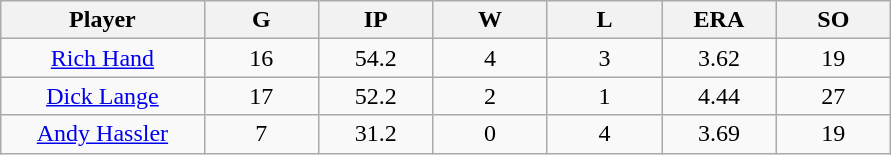<table class="wikitable sortable">
<tr>
<th bgcolor="#DDDDFF" width="16%">Player</th>
<th bgcolor="#DDDDFF" width="9%">G</th>
<th bgcolor="#DDDDFF" width="9%">IP</th>
<th bgcolor="#DDDDFF" width="9%">W</th>
<th bgcolor="#DDDDFF" width="9%">L</th>
<th bgcolor="#DDDDFF" width="9%">ERA</th>
<th bgcolor="#DDDDFF" width="9%">SO</th>
</tr>
<tr align="center">
<td><a href='#'>Rich Hand</a></td>
<td>16</td>
<td>54.2</td>
<td>4</td>
<td>3</td>
<td>3.62</td>
<td>19</td>
</tr>
<tr align=center>
<td><a href='#'>Dick Lange</a></td>
<td>17</td>
<td>52.2</td>
<td>2</td>
<td>1</td>
<td>4.44</td>
<td>27</td>
</tr>
<tr align=center>
<td><a href='#'>Andy Hassler</a></td>
<td>7</td>
<td>31.2</td>
<td>0</td>
<td>4</td>
<td>3.69</td>
<td>19</td>
</tr>
</table>
